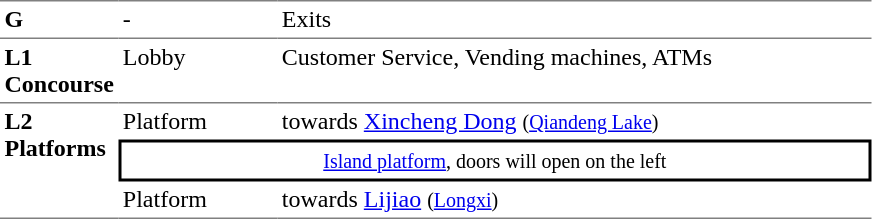<table table border=0 cellspacing=0 cellpadding=3>
<tr>
<td style="border-top:solid 1px gray;" width=50 valign=top><strong>G</strong></td>
<td style="border-top:solid 1px gray;" width=100 valign=top>-</td>
<td style="border-top:solid 1px gray;" width=390 valign=top>Exits</td>
</tr>
<tr>
<td style="border-bottom:solid 1px gray; border-top:solid 1px gray;" valign=top width=50><strong>L1<br>Concourse</strong></td>
<td style="border-bottom:solid 1px gray; border-top:solid 1px gray;" valign=top width=100>Lobby</td>
<td style="border-bottom:solid 1px gray; border-top:solid 1px gray;" valign=top width=390>Customer Service, Vending machines, ATMs</td>
</tr>
<tr>
<td style="border-bottom:solid 1px gray;" rowspan=4 valign=top><strong>L2<br>Platforms</strong></td>
<td>Platform </td>
<td>  towards <a href='#'>Xincheng Dong</a> <small>(<a href='#'>Qiandeng Lake</a>)</small></td>
</tr>
<tr>
<td style="border-right:solid 2px black;border-left:solid 2px black;border-top:solid 2px black;border-bottom:solid 2px black;text-align:center;" colspan=2><small><a href='#'>Island platform</a>, doors will open on the left</small></td>
</tr>
<tr>
<td style="border-bottom:solid 1px gray;">Platform </td>
<td style="border-bottom:solid 1px gray;"> towards <a href='#'>Lijiao</a> <small>(<a href='#'>Longxi</a>)</small> </td>
</tr>
</table>
